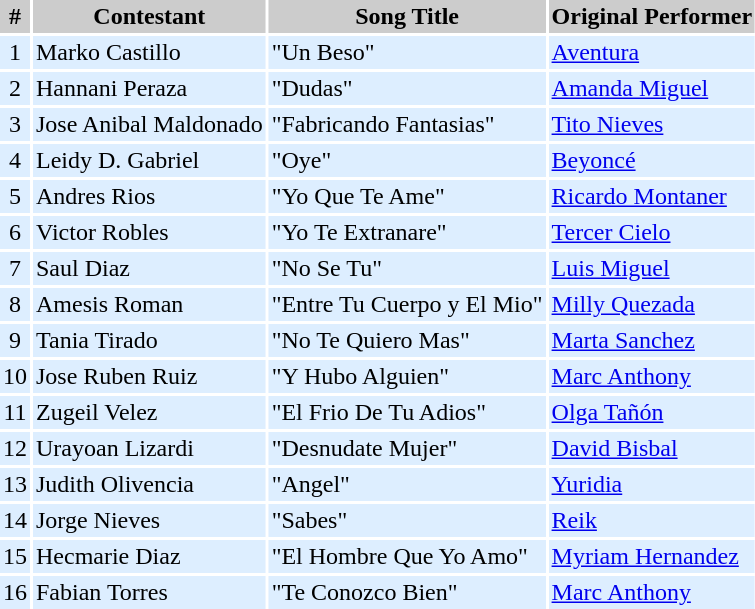<table cellpadding=2 cellspacing=2>
<tr bgcolor=#cccccc>
<th>#</th>
<th>Contestant</th>
<th>Song Title</th>
<th>Original Performer</th>
</tr>
<tr bgcolor=#DDEEFF>
<td align=center>1</td>
<td>Marko Castillo</td>
<td>"Un Beso"</td>
<td><a href='#'>Aventura</a></td>
</tr>
<tr bgcolor=#DDEEFF>
<td align=center>2</td>
<td>Hannani Peraza</td>
<td>"Dudas"</td>
<td><a href='#'>Amanda Miguel</a></td>
</tr>
<tr bgcolor=#DDEEFF>
<td align=center>3</td>
<td>Jose Anibal Maldonado</td>
<td>"Fabricando Fantasias"</td>
<td><a href='#'>Tito Nieves</a></td>
</tr>
<tr bgcolor=#DDEEFF>
<td align=center>4</td>
<td>Leidy D. Gabriel</td>
<td>"Oye"</td>
<td><a href='#'>Beyoncé</a></td>
</tr>
<tr bgcolor=#DDEEFF>
<td align=center>5</td>
<td>Andres Rios</td>
<td>"Yo Que Te Ame"</td>
<td><a href='#'>Ricardo Montaner</a></td>
</tr>
<tr bgcolor=#DDEEFF>
<td align=center>6</td>
<td>Victor Robles</td>
<td>"Yo Te Extranare"</td>
<td><a href='#'>Tercer Cielo</a></td>
</tr>
<tr bgcolor=#DDEEFF>
<td align=center>7</td>
<td>Saul Diaz</td>
<td>"No Se Tu"</td>
<td><a href='#'>Luis Miguel</a></td>
</tr>
<tr bgcolor=#DDEEFF>
<td align=center>8</td>
<td>Amesis Roman</td>
<td>"Entre Tu Cuerpo y El Mio"</td>
<td><a href='#'>Milly Quezada</a></td>
</tr>
<tr bgcolor=#DDEEFF>
<td align=center>9</td>
<td>Tania Tirado</td>
<td>"No Te Quiero Mas"</td>
<td><a href='#'>Marta Sanchez</a></td>
</tr>
<tr bgcolor=#DDEEFF>
<td align=center>10</td>
<td>Jose Ruben Ruiz</td>
<td>"Y Hubo Alguien"</td>
<td><a href='#'>Marc Anthony</a></td>
</tr>
<tr bgcolor=#DDEEFF>
<td align=center>11</td>
<td>Zugeil Velez</td>
<td>"El Frio De Tu Adios"</td>
<td><a href='#'>Olga Tañón</a></td>
</tr>
<tr bgcolor=#DDEEFF>
<td align=center>12</td>
<td>Urayoan Lizardi</td>
<td>"Desnudate Mujer"</td>
<td><a href='#'>David Bisbal</a></td>
</tr>
<tr bgcolor=#DDEEFF>
<td align=center>13</td>
<td>Judith Olivencia</td>
<td>"Angel"</td>
<td><a href='#'>Yuridia</a></td>
</tr>
<tr bgcolor=#DDEEFF>
<td align=center>14</td>
<td>Jorge Nieves</td>
<td>"Sabes"</td>
<td><a href='#'>Reik</a></td>
</tr>
<tr bgcolor=#DDEEFF>
<td align=center>15</td>
<td>Hecmarie Diaz</td>
<td>"El Hombre Que Yo Amo"</td>
<td><a href='#'>Myriam Hernandez</a></td>
</tr>
<tr bgcolor=#DDEEFF>
<td align=center>16</td>
<td>Fabian Torres</td>
<td>"Te Conozco Bien"</td>
<td><a href='#'>Marc Anthony</a></td>
</tr>
<tr bgcolor=#DDEEFF>
</tr>
</table>
